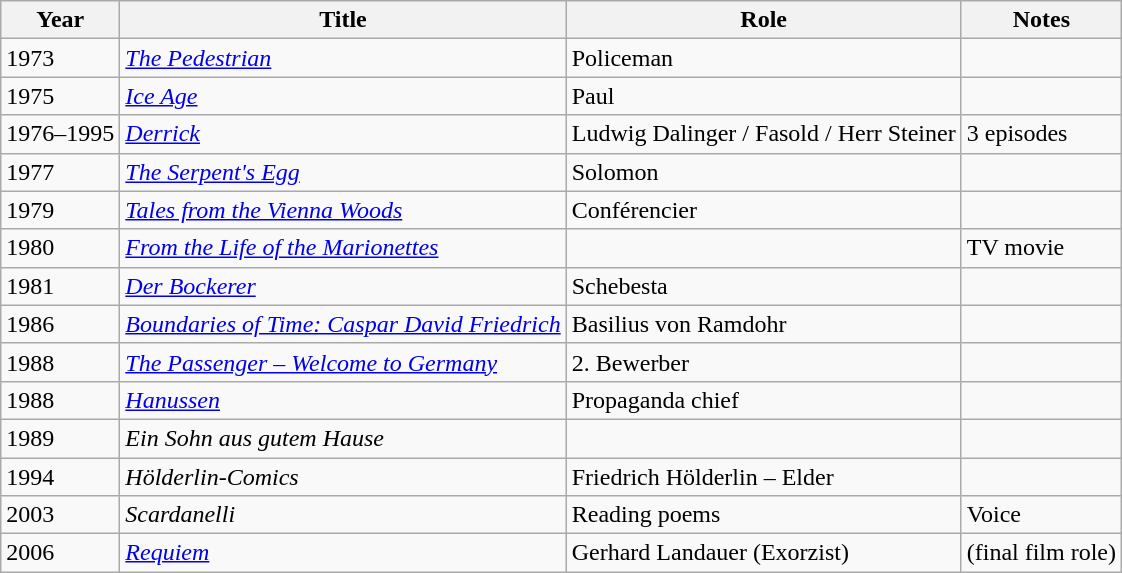<table class="wikitable">
<tr>
<th>Year</th>
<th>Title</th>
<th>Role</th>
<th>Notes</th>
</tr>
<tr>
<td>1973</td>
<td><em><a href='#'>The Pedestrian</a></em></td>
<td>Policeman</td>
<td></td>
</tr>
<tr>
<td>1975</td>
<td><em><a href='#'>Ice Age</a></em></td>
<td>Paul</td>
<td></td>
</tr>
<tr>
<td>1976–1995</td>
<td><em><a href='#'>Derrick</a></em></td>
<td>Ludwig Dalinger / Fasold / Herr Steiner</td>
<td>3 episodes</td>
</tr>
<tr>
<td>1977</td>
<td><em><a href='#'>The Serpent's Egg</a></em></td>
<td>Solomon</td>
<td></td>
</tr>
<tr>
<td>1979</td>
<td><em><a href='#'>Tales from the Vienna Woods</a></em></td>
<td>Conférencier</td>
<td></td>
</tr>
<tr>
<td>1980</td>
<td><em><a href='#'>From the Life of the Marionettes</a></em></td>
<td></td>
<td>TV movie</td>
</tr>
<tr>
<td>1981</td>
<td><em><a href='#'>Der Bockerer</a></em></td>
<td>Schebesta</td>
<td></td>
</tr>
<tr>
<td>1986</td>
<td><em><a href='#'>Boundaries of Time: Caspar David Friedrich</a></em></td>
<td>Basilius von Ramdohr</td>
<td></td>
</tr>
<tr>
<td>1988</td>
<td><em><a href='#'>The Passenger – Welcome to Germany</a></em></td>
<td>2. Bewerber</td>
<td></td>
</tr>
<tr>
<td>1988</td>
<td><em><a href='#'>Hanussen</a></em></td>
<td>Propaganda chief</td>
<td></td>
</tr>
<tr>
<td>1989</td>
<td><em>Ein Sohn aus gutem Hause</em></td>
<td></td>
<td></td>
</tr>
<tr>
<td>1994</td>
<td><em>Hölderlin-Comics</em></td>
<td>Friedrich Hölderlin – Elder</td>
<td></td>
</tr>
<tr>
<td>2003</td>
<td><em>Scardanelli</em></td>
<td>Reading poems</td>
<td>Voice</td>
</tr>
<tr>
<td>2006</td>
<td><em><a href='#'>Requiem</a></em></td>
<td>Gerhard Landauer (Exorzist)</td>
<td>(final film role)</td>
</tr>
</table>
